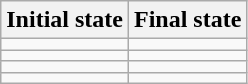<table class="wikitable floatright">
<tr>
<th>Initial state</th>
<th>Final state</th>
</tr>
<tr>
<td></td>
<td></td>
</tr>
<tr>
<td></td>
<td></td>
</tr>
<tr>
<td></td>
<td></td>
</tr>
<tr>
<td></td>
<td></td>
</tr>
</table>
